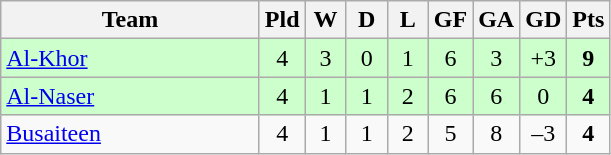<table class="wikitable" style="text-align:center;">
<tr>
<th width=165>Team</th>
<th width=20>Pld</th>
<th width=20>W</th>
<th width=20>D</th>
<th width=20>L</th>
<th width=20>GF</th>
<th width=20>GA</th>
<th width=20>GD</th>
<th width=20>Pts</th>
</tr>
<tr bgcolor=ccffcc>
<td style="text-align:left;"> <a href='#'>Al-Khor</a></td>
<td>4</td>
<td>3</td>
<td>0</td>
<td>1</td>
<td>6</td>
<td>3</td>
<td>+3</td>
<td><strong>9</strong></td>
</tr>
<tr bgcolor=ccffcc>
<td style="text-align:left;"> <a href='#'>Al-Naser</a></td>
<td>4</td>
<td>1</td>
<td>1</td>
<td>2</td>
<td>6</td>
<td>6</td>
<td>0</td>
<td><strong>4</strong></td>
</tr>
<tr>
<td style="text-align:left;"> <a href='#'>Busaiteen</a></td>
<td>4</td>
<td>1</td>
<td>1</td>
<td>2</td>
<td>5</td>
<td>8</td>
<td>–3</td>
<td><strong>4</strong></td>
</tr>
</table>
